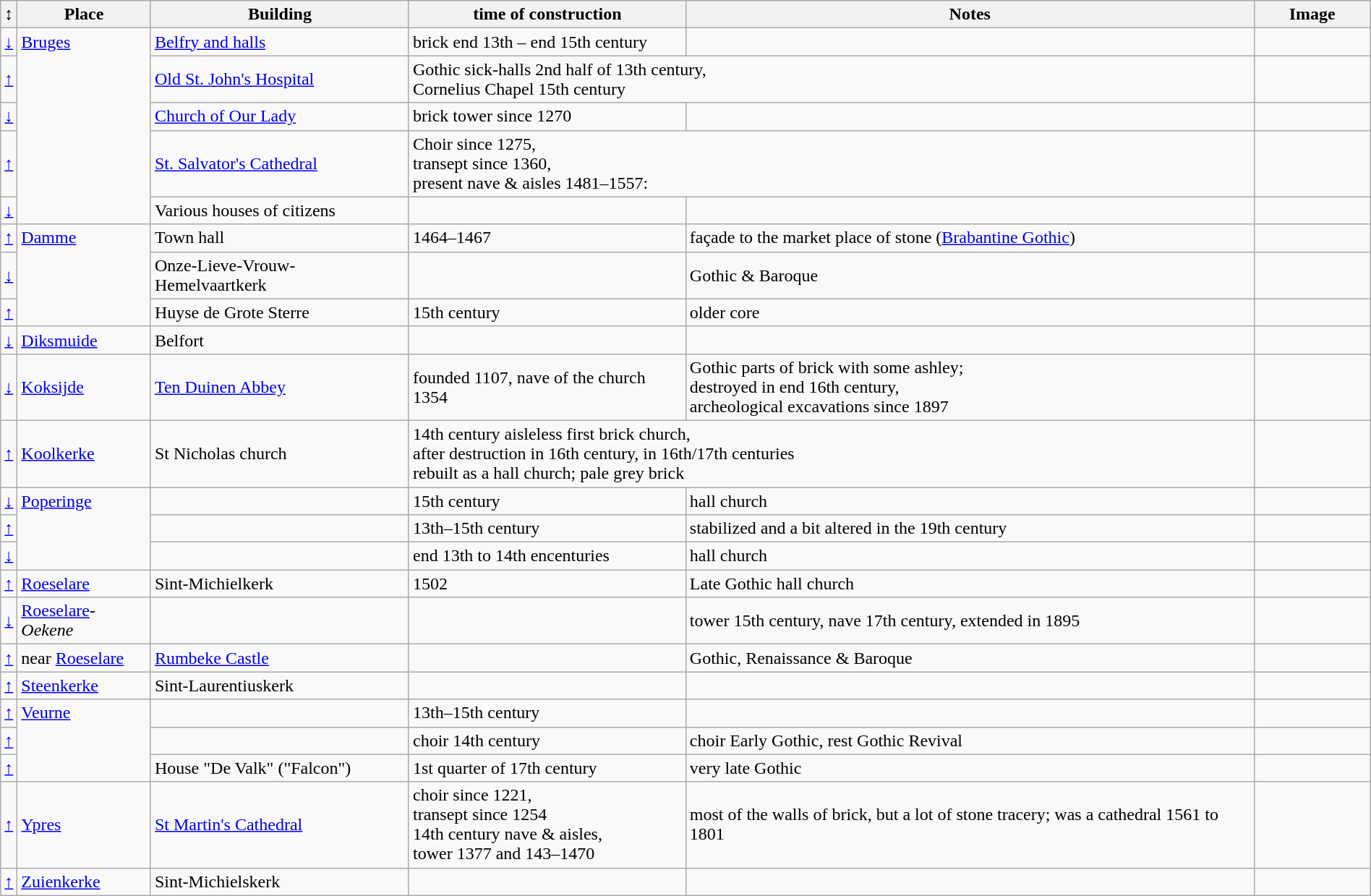<table class="wikitable"  style="border:2px; width:100%;">
<tr>
<th>↕</th>
<th>Place</th>
<th>Building</th>
<th>time of construction</th>
<th>Notes</th>
<th style="width:100px;">Image</th>
</tr>
<tr>
<td><a href='#'>↓</a></td>
<td valign=top rowspan=5><a href='#'>Bruges</a></td>
<td><a href='#'>Belfry and halls</a></td>
<td>brick end 13th – end 15th century</td>
<td></td>
<td></td>
</tr>
<tr>
<td><a href='#'>↑</a></td>
<td><a href='#'>Old St. John's Hospital</a></td>
<td colspan="2">Gothic sick-halls 2nd half of 13th century,<br>Cornelius Chapel 15th century</td>
<td></td>
</tr>
<tr>
<td><a href='#'>↓</a></td>
<td><a href='#'>Church of Our Lady</a></td>
<td>brick tower since 1270</td>
<td></td>
<td></td>
</tr>
<tr>
<td><a href='#'>↑</a></td>
<td><a href='#'>St. Salvator's Cathedral</a></td>
<td colspan="2">Choir since 1275,<br>transept since 1360,<br>present nave & aisles 1481–1557:</td>
<td></td>
</tr>
<tr>
<td><a href='#'>↓</a></td>
<td>Various houses of citizens</td>
<td></td>
<td></td>
<td></td>
</tr>
<tr>
<td><a href='#'>↑</a></td>
<td valign=top rowspan=3><a href='#'>Damme</a></td>
<td>Town hall</td>
<td>1464–1467</td>
<td>façade to the market place of stone (<a href='#'>Brabantine Gothic</a>)</td>
<td></td>
</tr>
<tr>
<td><a href='#'>↓</a></td>
<td>Onze-Lieve-Vrouw-Hemelvaartkerk<br></td>
<td></td>
<td>Gothic & Baroque</td>
<td></td>
</tr>
<tr>
<td><a href='#'>↑</a></td>
<td>Huyse de Grote Sterre</td>
<td>15th century</td>
<td>older core</td>
<td></td>
</tr>
<tr>
<td><a href='#'>↓</a></td>
<td><a href='#'>Diksmuide</a></td>
<td Belfort van Diksmuide>Belfort</td>
<td></td>
<td></td>
<td></td>
</tr>
<tr>
<td><a href='#'>↓</a></td>
<td><a href='#'>Koksijde</a></td>
<td><a href='#'>Ten Duinen Abbey</a></td>
<td>founded 1107, nave of the church 1354</td>
<td>Gothic parts of brick with some ashley;<br>destroyed in end 16th century,<br> archeological excavations since 1897</td>
<td></td>
</tr>
<tr>
<td><a href='#'>↑</a></td>
<td><a href='#'>Koolkerke</a></td>
<td>St Nicholas church</td>
<td colspan="2">14th century aisleless first brick church,<br>after destruction in 16th century, in 16th/17th centuries<br>rebuilt as a hall church; pale grey brick</td>
<td></td>
</tr>
<tr>
<td><a href='#'>↓</a></td>
<td valign=top rowspan=3><a href='#'>Poperinge</a></td>
<td></td>
<td>15th century</td>
<td>hall church</td>
<td></td>
</tr>
<tr>
<td><a href='#'>↑</a></td>
<td></td>
<td>13th–15th century</td>
<td>stabilized and a bit altered in the 19th century</td>
<td></td>
</tr>
<tr>
<td><a href='#'>↓</a></td>
<td></td>
<td>end 13th to 14th encenturies</td>
<td>hall church</td>
<td></td>
</tr>
<tr>
<td><a href='#'>↑</a></td>
<td><a href='#'>Roeselare</a></td>
<td>Sint-Michielkerk</td>
<td>1502</td>
<td>Late Gothic hall church</td>
<td></td>
</tr>
<tr>
<td><a href='#'>↓</a></td>
<td><a href='#'>Roeselare</a>-<em>Oekene</em></td>
<td></td>
<td></td>
<td>tower 15th century, nave 17th century, extended in 1895</td>
<td></td>
</tr>
<tr>
<td><a href='#'>↑</a></td>
<td>near <a href='#'>Roeselare</a></td>
<td><a href='#'>Rumbeke Castle</a></td>
<td></td>
<td>Gothic, Renaissance & Baroque</td>
<td></td>
</tr>
<tr>
<td><a href='#'>↑</a></td>
<td><a href='#'>Steenkerke</a></td>
<td>Sint-Laurentiuskerk</td>
<td></td>
<td></td>
<td></td>
</tr>
<tr>
<td><a href='#'>↑</a></td>
<td valign=top rowspan=3><a href='#'>Veurne</a></td>
<td></td>
<td>13th–15th century</td>
<td></td>
<td></td>
</tr>
<tr>
<td><a href='#'>↑</a></td>
<td></td>
<td>choir 14th century</td>
<td>choir Early Gothic, rest Gothic Revival</td>
<td></td>
</tr>
<tr>
<td><a href='#'>↑</a></td>
<td>House "De Valk" ("Falcon")</td>
<td>1st quarter of 17th century</td>
<td>very late Gothic</td>
<td></td>
</tr>
<tr>
<td><a href='#'>↑</a></td>
<td><a href='#'>Ypres</a></td>
<td><a href='#'>St Martin's Cathedral</a></td>
<td>choir since 1221,<br>transept since 1254<br>14th century nave & aisles,<br>tower 1377 and 143–1470</td>
<td>most of the walls of brick, but a lot of stone tracery; was a cathedral 1561 to 1801</td>
<td></td>
</tr>
<tr>
<td><a href='#'>↑</a></td>
<td><a href='#'>Zuienkerke</a></td>
<td>Sint-Michielskerk</td>
<td></td>
<td></td>
<td></td>
</tr>
</table>
